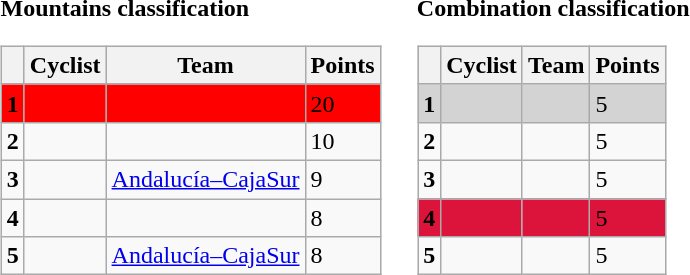<table>
<tr>
<td><strong>Mountains classification</strong><br><table class="wikitable">
<tr style="background:#ccccff;">
<th></th>
<th>Cyclist</th>
<th>Team</th>
<th>Points</th>
</tr>
<tr style="background:red;">
<td><strong>1</strong></td>
<td></td>
<td></td>
<td>20</td>
</tr>
<tr>
<td><strong>2</strong></td>
<td></td>
<td></td>
<td>10</td>
</tr>
<tr>
<td><strong>3</strong></td>
<td></td>
<td><a href='#'>Andalucía–CajaSur</a></td>
<td>9</td>
</tr>
<tr>
<td><strong>4</strong></td>
<td></td>
<td></td>
<td>8</td>
</tr>
<tr>
<td><strong>5</strong></td>
<td></td>
<td><a href='#'>Andalucía–CajaSur</a></td>
<td>8</td>
</tr>
</table>
</td>
<td></td>
<td><strong>Combination classification</strong><br><table class="wikitable">
<tr style="background:#ccccff;">
<th></th>
<th>Cyclist</th>
<th>Team</th>
<th>Points</th>
</tr>
<tr style="background:lightgrey;">
<td><strong>1</strong></td>
<td></td>
<td></td>
<td>5</td>
</tr>
<tr>
<td><strong>2</strong></td>
<td></td>
<td></td>
<td>5</td>
</tr>
<tr>
<td><strong>3</strong></td>
<td></td>
<td></td>
<td>5</td>
</tr>
<tr style="background:crimson">
<td><strong>4</strong></td>
<td></td>
<td></td>
<td>5</td>
</tr>
<tr>
<td><strong>5</strong></td>
<td></td>
<td></td>
<td>5</td>
</tr>
</table>
</td>
</tr>
</table>
